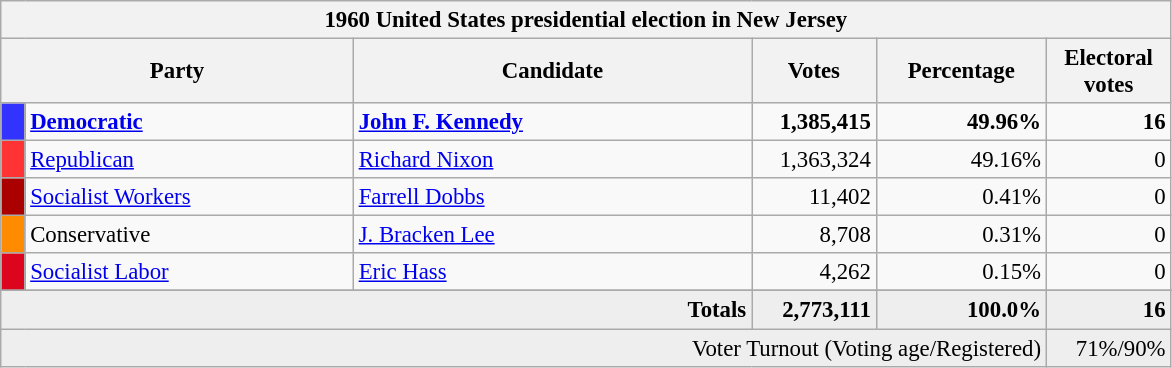<table class="wikitable" style="font-size: 95%;">
<tr>
<th colspan="6">1960 United States presidential election in New Jersey</th>
</tr>
<tr>
<th colspan="2" style="width: 15em">Party</th>
<th style="width: 17em">Candidate</th>
<th style="width: 5em">Votes</th>
<th style="width: 7em">Percentage</th>
<th style="width: 5em">Electoral votes</th>
</tr>
<tr>
<th style="background-color:#3333FF; width: 3px"></th>
<td style="width: 130px"><strong><a href='#'>Democratic</a></strong></td>
<td><strong><a href='#'>John F. Kennedy</a></strong></td>
<td align="right"><strong>1,385,415</strong></td>
<td align="right"><strong>49.96%</strong></td>
<td align="right"><strong>16</strong></td>
</tr>
<tr>
<th style="background-color:#FF3333; width: 3px"></th>
<td style="width: 130px"><a href='#'>Republican</a></td>
<td><a href='#'>Richard Nixon</a></td>
<td align="right">1,363,324</td>
<td align="right">49.16%</td>
<td align="right">0</td>
</tr>
<tr>
<th style="background-color:#AA0000; width: 3px"></th>
<td style="width: 130px"><a href='#'>Socialist Workers</a></td>
<td><a href='#'>Farrell Dobbs</a></td>
<td align="right">11,402</td>
<td align="right">0.41%</td>
<td align="right">0</td>
</tr>
<tr>
<th style="background-color:#FF8C00; width: 3px"></th>
<td style="width: 130px">Conservative</td>
<td><a href='#'>J. Bracken Lee</a></td>
<td align="right">8,708</td>
<td align="right">0.31%</td>
<td align="right">0</td>
</tr>
<tr>
<th style="background-color:#DD051D; width: 3px"></th>
<td style="width: 130px"><a href='#'>Socialist Labor</a></td>
<td><a href='#'>Eric Hass</a></td>
<td align="right">4,262</td>
<td align="right">0.15%</td>
<td align="right">0</td>
</tr>
<tr>
</tr>
<tr style="background:#eee; text-align:right;">
<td colspan="3"><strong>Totals</strong></td>
<td><strong>2,773,111</strong></td>
<td><strong>100.0%</strong></td>
<td><strong>16</strong></td>
</tr>
<tr bgcolor="#EEEEEE">
<td colspan="5" align="right">Voter Turnout (Voting age/Registered)</td>
<td colspan="1" align="right">71%/90%</td>
</tr>
</table>
